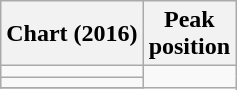<table class="wikitable sortable">
<tr>
<th>Chart (2016)</th>
<th>Peak<br>position</th>
</tr>
<tr>
<td></td>
</tr>
<tr>
<td></td>
</tr>
<tr>
</tr>
</table>
